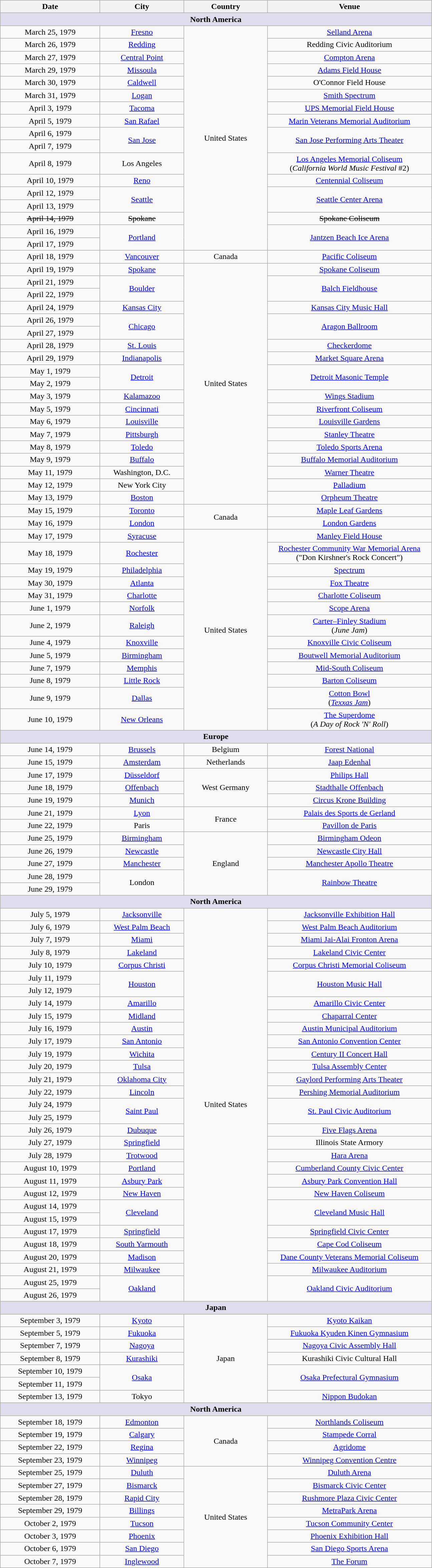<table class="wikitable plainrowheaders" style="text-align:center;">
<tr>
<th scope="col" style="width:12em;">Date</th>
<th scope="col" style="width:10em;">City</th>
<th scope="col" style="width:10em;">Country</th>
<th scope="col" style="width:20em;">Venue</th>
</tr>
<tr>
<th style="background:#dde;" colspan="4">North America</th>
</tr>
<tr>
<td>March 25, 1979</td>
<td><a href='#'>Fresno</a></td>
<td rowspan="17">United States</td>
<td><a href='#'>Selland Arena</a></td>
</tr>
<tr>
<td>March 26, 1979</td>
<td><a href='#'>Redding</a></td>
<td>Redding Civic Auditorium</td>
</tr>
<tr>
<td>March 27, 1979</td>
<td><a href='#'>Central Point</a></td>
<td><a href='#'>Compton Arena</a></td>
</tr>
<tr>
<td>March 29, 1979</td>
<td><a href='#'>Missoula</a></td>
<td><a href='#'>Adams Field House</a></td>
</tr>
<tr>
<td>March 30, 1979</td>
<td><a href='#'>Caldwell</a></td>
<td>O'Connor Field House</td>
</tr>
<tr>
<td>March 31, 1979</td>
<td><a href='#'>Logan</a></td>
<td><a href='#'>Smith Spectrum</a></td>
</tr>
<tr>
<td>April 3, 1979</td>
<td><a href='#'>Tacoma</a></td>
<td><a href='#'>UPS Memorial Field House</a></td>
</tr>
<tr>
<td>April 5, 1979</td>
<td><a href='#'>San Rafael</a></td>
<td><a href='#'>Marin Veterans Memorial Auditorium</a></td>
</tr>
<tr>
<td>April 6, 1979</td>
<td rowspan="2"><a href='#'>San Jose</a></td>
<td rowspan="2"><a href='#'>San Jose Performing Arts Theater</a></td>
</tr>
<tr>
<td>April 7, 1979</td>
</tr>
<tr>
<td>April 8, 1979</td>
<td>Los Angeles</td>
<td><a href='#'>Los Angeles Memorial Coliseum</a><br>(<em>California World Music Festival</em> #2)</td>
</tr>
<tr>
<td>April 10, 1979</td>
<td><a href='#'>Reno</a></td>
<td><a href='#'>Centennial Coliseum</a></td>
</tr>
<tr>
<td>April 12, 1979</td>
<td rowspan="2"><a href='#'>Seattle</a></td>
<td rowspan="2"><a href='#'>Seattle Center Arena</a></td>
</tr>
<tr>
<td>April 13, 1979</td>
</tr>
<tr>
<td><s>April 14, 1979</s></td>
<td><s>Spokane</s></td>
<td><s>Spokane Coliseum</s></td>
</tr>
<tr>
<td>April 16, 1979</td>
<td rowspan="2"><a href='#'>Portland</a></td>
<td rowspan="2"><a href='#'>Jantzen Beach Ice Arena</a></td>
</tr>
<tr>
<td>April 17, 1979</td>
</tr>
<tr>
<td>April 18, 1979</td>
<td><a href='#'>Vancouver</a></td>
<td>Canada</td>
<td><a href='#'>Pacific Coliseum</a></td>
</tr>
<tr>
<td>April 19, 1979</td>
<td><a href='#'>Spokane</a></td>
<td rowspan="19">United States</td>
<td><a href='#'>Spokane Coliseum</a></td>
</tr>
<tr>
<td>April 21, 1979</td>
<td rowspan="2"><a href='#'>Boulder</a></td>
<td rowspan="2"><a href='#'>Balch Fieldhouse</a></td>
</tr>
<tr>
<td>April 22, 1979</td>
</tr>
<tr>
<td>April 24, 1979</td>
<td><a href='#'>Kansas City</a></td>
<td><a href='#'>Kansas City Music Hall</a></td>
</tr>
<tr>
<td>April 26, 1979</td>
<td rowspan="2"><a href='#'>Chicago</a></td>
<td rowspan="2"><a href='#'>Aragon Ballroom</a></td>
</tr>
<tr>
<td>April 27, 1979</td>
</tr>
<tr>
<td>April 28, 1979</td>
<td><a href='#'>St. Louis</a></td>
<td><a href='#'>Checkerdome</a></td>
</tr>
<tr>
<td>April 29, 1979</td>
<td><a href='#'>Indianapolis</a></td>
<td><a href='#'>Market Square Arena</a></td>
</tr>
<tr>
<td>May 1, 1979</td>
<td rowspan="2"><a href='#'>Detroit</a></td>
<td rowspan="2"><a href='#'>Detroit Masonic Temple</a></td>
</tr>
<tr>
<td>May 2, 1979</td>
</tr>
<tr>
<td>May 3, 1979</td>
<td><a href='#'>Kalamazoo</a></td>
<td><a href='#'>Wings Stadium</a></td>
</tr>
<tr>
<td>May 5, 1979</td>
<td><a href='#'>Cincinnati</a></td>
<td><a href='#'>Riverfront Coliseum</a></td>
</tr>
<tr>
<td>May 6, 1979</td>
<td><a href='#'>Louisville</a></td>
<td><a href='#'>Louisville Gardens</a></td>
</tr>
<tr>
<td>May 7, 1979</td>
<td><a href='#'>Pittsburgh</a></td>
<td><a href='#'>Stanley Theatre</a></td>
</tr>
<tr>
<td>May 8, 1979</td>
<td><a href='#'>Toledo</a></td>
<td><a href='#'>Toledo Sports Arena</a></td>
</tr>
<tr>
<td>May 9, 1979</td>
<td><a href='#'>Buffalo</a></td>
<td><a href='#'>Buffalo Memorial Auditorium</a></td>
</tr>
<tr>
<td>May 11, 1979</td>
<td>Washington, D.C.</td>
<td><a href='#'>Warner Theatre</a></td>
</tr>
<tr>
<td>May 12, 1979</td>
<td>New York City</td>
<td><a href='#'>Palladium</a></td>
</tr>
<tr>
<td>May 13, 1979</td>
<td><a href='#'>Boston</a></td>
<td><a href='#'>Orpheum Theatre</a></td>
</tr>
<tr>
<td>May 15, 1979</td>
<td><a href='#'>Toronto</a></td>
<td rowspan="2">Canada</td>
<td><a href='#'>Maple Leaf Gardens</a></td>
</tr>
<tr>
<td>May 16, 1979</td>
<td><a href='#'>London</a></td>
<td><a href='#'>London Gardens</a></td>
</tr>
<tr>
<td>May 17, 1979</td>
<td><a href='#'>Syracuse</a></td>
<td rowspan="13">United States</td>
<td><a href='#'>Manley Field House</a></td>
</tr>
<tr>
<td>May 18, 1979</td>
<td><a href='#'>Rochester</a></td>
<td><a href='#'>Rochester Community War Memorial Arena</a><br>("Don Kirshner's Rock Concert")</td>
</tr>
<tr>
<td>May 19, 1979</td>
<td><a href='#'>Philadelphia</a></td>
<td><a href='#'>Spectrum</a></td>
</tr>
<tr>
<td>May 30, 1979</td>
<td><a href='#'>Atlanta</a></td>
<td><a href='#'>Fox Theatre</a></td>
</tr>
<tr>
<td>May 31, 1979</td>
<td><a href='#'>Charlotte</a></td>
<td><a href='#'>Charlotte Coliseum</a></td>
</tr>
<tr>
<td>June 1, 1979</td>
<td><a href='#'>Norfolk</a></td>
<td><a href='#'>Scope Arena</a></td>
</tr>
<tr>
<td>June 2, 1979</td>
<td><a href='#'>Raleigh</a></td>
<td><a href='#'>Carter–Finley Stadium</a><br>(<em>June Jam</em>)</td>
</tr>
<tr>
<td>June 4, 1979</td>
<td><a href='#'>Knoxville</a></td>
<td><a href='#'>Knoxville Civic Coliseum</a></td>
</tr>
<tr>
<td>June 5, 1979</td>
<td><a href='#'>Birmingham</a></td>
<td><a href='#'>Boutwell Memorial Auditorium</a></td>
</tr>
<tr>
<td>June 7, 1979</td>
<td><a href='#'>Memphis</a></td>
<td><a href='#'>Mid-South Coliseum</a></td>
</tr>
<tr>
<td>June 8, 1979</td>
<td><a href='#'>Little Rock</a></td>
<td><a href='#'>Barton Coliseum</a></td>
</tr>
<tr>
<td>June 9, 1979</td>
<td><a href='#'>Dallas</a></td>
<td><a href='#'>Cotton Bowl</a><br>(<em><a href='#'>Texxas Jam</a></em>)</td>
</tr>
<tr>
<td>June 10, 1979</td>
<td><a href='#'>New Orleans</a></td>
<td><a href='#'>The Superdome</a><br>(<em>A Day of Rock 'N' Roll</em>)</td>
</tr>
<tr>
<th style="background:#dde;" colspan="4">Europe</th>
</tr>
<tr>
<td>June 14, 1979</td>
<td><a href='#'>Brussels</a></td>
<td>Belgium</td>
<td><a href='#'>Forest National</a></td>
</tr>
<tr>
<td>June 15, 1979</td>
<td><a href='#'>Amsterdam</a></td>
<td>Netherlands</td>
<td><a href='#'>Jaap Edenhal</a></td>
</tr>
<tr>
<td>June 17, 1979</td>
<td><a href='#'>Düsseldorf</a></td>
<td rowspan="3">West Germany</td>
<td><a href='#'>Philips Hall</a></td>
</tr>
<tr>
<td>June 18, 1979</td>
<td><a href='#'>Offenbach</a></td>
<td><a href='#'>Stadthalle Offenbach</a></td>
</tr>
<tr>
<td>June 19, 1979</td>
<td><a href='#'>Munich</a></td>
<td><a href='#'>Circus Krone Building</a></td>
</tr>
<tr>
<td>June 21, 1979</td>
<td><a href='#'>Lyon</a></td>
<td rowspan="2">France</td>
<td><a href='#'>Palais des Sports de Gerland</a></td>
</tr>
<tr>
<td>June 22, 1979</td>
<td>Paris</td>
<td><a href='#'>Pavillon de Paris</a></td>
</tr>
<tr>
<td>June 25, 1979</td>
<td><a href='#'>Birmingham</a></td>
<td rowspan="5">England</td>
<td><a href='#'>Birmingham Odeon</a></td>
</tr>
<tr>
<td>June 26, 1979</td>
<td><a href='#'>Newcastle</a></td>
<td><a href='#'>Newcastle City Hall</a></td>
</tr>
<tr>
<td>June 27, 1979</td>
<td><a href='#'>Manchester</a></td>
<td><a href='#'>Manchester Apollo Theatre</a></td>
</tr>
<tr>
<td>June 28, 1979</td>
<td rowspan="2">London</td>
<td rowspan="2"><a href='#'>Rainbow Theatre</a></td>
</tr>
<tr>
<td>June 29, 1979</td>
</tr>
<tr>
<th style="background:#dde;" colspan="4">North America</th>
</tr>
<tr>
<td>July 5, 1979</td>
<td><a href='#'>Jacksonville</a></td>
<td rowspan="31">United States</td>
<td><a href='#'>Jacksonville Exhibition Hall</a></td>
</tr>
<tr>
<td>July 6, 1979</td>
<td><a href='#'>West Palm Beach</a></td>
<td><a href='#'>West Palm Beach Auditorium</a></td>
</tr>
<tr>
<td>July 7, 1979</td>
<td><a href='#'>Miami</a></td>
<td><a href='#'>Miami Jai-Alai Fronton Arena</a></td>
</tr>
<tr>
<td>July 8, 1979</td>
<td><a href='#'>Lakeland</a></td>
<td><a href='#'>Lakeland Civic Center</a></td>
</tr>
<tr>
<td>July 10, 1979</td>
<td><a href='#'>Corpus Christi</a></td>
<td><a href='#'>Corpus Christi Memorial Coliseum</a></td>
</tr>
<tr>
<td>July 11, 1979</td>
<td rowspan="2"><a href='#'>Houston</a></td>
<td rowspan="2"><a href='#'>Houston Music Hall</a></td>
</tr>
<tr>
<td>July 12, 1979</td>
</tr>
<tr>
<td>July 14, 1979</td>
<td><a href='#'>Amarillo</a></td>
<td><a href='#'>Amarillo Civic Center</a></td>
</tr>
<tr>
<td>July 15, 1979</td>
<td><a href='#'>Midland</a></td>
<td><a href='#'>Chaparral Center</a></td>
</tr>
<tr>
<td>July 16, 1979</td>
<td><a href='#'>Austin</a></td>
<td><a href='#'>Austin Municipal Auditorium</a></td>
</tr>
<tr>
<td>July 17, 1979</td>
<td><a href='#'>San Antonio</a></td>
<td><a href='#'>San Antonio Convention Center</a></td>
</tr>
<tr>
<td>July 19, 1979</td>
<td><a href='#'>Wichita</a></td>
<td><a href='#'>Century II Concert Hall</a></td>
</tr>
<tr>
<td>July 20, 1979</td>
<td><a href='#'>Tulsa</a></td>
<td><a href='#'>Tulsa Assembly Center</a></td>
</tr>
<tr>
<td>July 21, 1979</td>
<td><a href='#'>Oklahoma City</a></td>
<td><a href='#'>Gaylord Performing Arts Theater</a></td>
</tr>
<tr>
<td>July 22, 1979</td>
<td><a href='#'>Lincoln</a></td>
<td><a href='#'>Pershing Memorial Auditorium</a></td>
</tr>
<tr>
<td>July 24, 1979</td>
<td rowspan="2"><a href='#'>Saint Paul</a></td>
<td rowspan="2"><a href='#'>St. Paul Civic Auditorium</a></td>
</tr>
<tr>
<td>July 25, 1979</td>
</tr>
<tr>
<td>July 26, 1979</td>
<td><a href='#'>Dubuque</a></td>
<td><a href='#'>Five Flags Arena</a></td>
</tr>
<tr>
<td>July 27, 1979</td>
<td><a href='#'>Springfield</a></td>
<td>Illinois State Armory</td>
</tr>
<tr>
<td>July 28, 1979</td>
<td><a href='#'>Trotwood</a></td>
<td><a href='#'>Hara Arena</a></td>
</tr>
<tr>
<td>August 10, 1979</td>
<td><a href='#'>Portland</a></td>
<td><a href='#'>Cumberland County Civic Center</a></td>
</tr>
<tr>
<td>August 11, 1979</td>
<td><a href='#'>Asbury Park</a></td>
<td><a href='#'>Asbury Park Convention Hall</a></td>
</tr>
<tr>
<td>August 12, 1979</td>
<td><a href='#'>New Haven</a></td>
<td><a href='#'>New Haven Coliseum</a></td>
</tr>
<tr>
<td>August 14, 1979</td>
<td rowspan="2"><a href='#'>Cleveland</a></td>
<td rowspan="2"><a href='#'>Cleveland Music Hall</a></td>
</tr>
<tr>
<td>August 15, 1979</td>
</tr>
<tr>
<td>August 17, 1979</td>
<td><a href='#'>Springfield</a></td>
<td><a href='#'>Springfield Civic Center</a></td>
</tr>
<tr>
<td>August 18, 1979</td>
<td><a href='#'>South Yarmouth</a></td>
<td><a href='#'>Cape Cod Coliseum</a></td>
</tr>
<tr>
<td>August 20, 1979</td>
<td><a href='#'>Madison</a></td>
<td><a href='#'>Dane County Veterans Memorial Coliseum</a></td>
</tr>
<tr>
<td>August 21, 1979</td>
<td><a href='#'>Milwaukee</a></td>
<td><a href='#'>Milwaukee Auditorium</a></td>
</tr>
<tr>
<td>August 25, 1979</td>
<td rowspan="2"><a href='#'>Oakland</a></td>
<td rowspan="2"><a href='#'>Oakland Civic Auditorium</a></td>
</tr>
<tr>
<td>August 26, 1979</td>
</tr>
<tr>
<th style="background:#dde;" colspan="4">Japan</th>
</tr>
<tr>
<td>September 3, 1979</td>
<td><a href='#'>Kyoto</a></td>
<td rowspan="7">Japan</td>
<td><a href='#'>Kyoto Kaikan</a></td>
</tr>
<tr>
<td>September 5, 1979</td>
<td><a href='#'>Fukuoka</a></td>
<td><a href='#'>Fukuoka Kyuden Kinen Gymnasium</a></td>
</tr>
<tr>
<td>September 7, 1979</td>
<td><a href='#'>Nagoya</a></td>
<td><a href='#'>Nagoya Civic Assembly Hall</a></td>
</tr>
<tr>
<td>September 8, 1979</td>
<td><a href='#'>Kurashiki</a></td>
<td>Kurashiki Civic Cultural Hall</td>
</tr>
<tr>
<td>September 10, 1979</td>
<td rowspan="2"><a href='#'>Osaka</a></td>
<td rowspan="2"><a href='#'>Osaka Prefectural Gymnasium</a></td>
</tr>
<tr>
<td>September 11, 1979</td>
</tr>
<tr>
<td>September 13, 1979</td>
<td>Tokyo</td>
<td><a href='#'>Nippon Budokan</a></td>
</tr>
<tr>
<th style="background:#dde;" colspan="4">North America</th>
</tr>
<tr>
<td>September 18, 1979</td>
<td><a href='#'>Edmonton</a></td>
<td rowspan="4">Canada</td>
<td><a href='#'>Northlands Coliseum</a></td>
</tr>
<tr>
<td>September 19, 1979</td>
<td><a href='#'>Calgary</a></td>
<td><a href='#'>Stampede Corral</a></td>
</tr>
<tr>
<td>September 22, 1979</td>
<td><a href='#'>Regina</a></td>
<td><a href='#'>Agridome</a></td>
</tr>
<tr>
<td>September 23, 1979</td>
<td><a href='#'>Winnipeg</a></td>
<td><a href='#'>Winnipeg Convention Centre</a></td>
</tr>
<tr>
<td>September 25, 1979</td>
<td><a href='#'>Duluth</a></td>
<td rowspan="8">United States</td>
<td><a href='#'>Duluth Arena</a></td>
</tr>
<tr>
<td>September 27, 1979</td>
<td><a href='#'>Bismarck</a></td>
<td><a href='#'>Bismarck Civic Center</a></td>
</tr>
<tr>
<td>September 28, 1979</td>
<td><a href='#'>Rapid City</a></td>
<td><a href='#'>Rushmore Plaza Civic Center</a></td>
</tr>
<tr>
<td>September 29, 1979</td>
<td><a href='#'>Billings</a></td>
<td><a href='#'>MetraPark Arena</a></td>
</tr>
<tr>
<td>October 2, 1979</td>
<td><a href='#'>Tucson</a></td>
<td><a href='#'>Tucson Community Center</a></td>
</tr>
<tr>
<td>October 3, 1979</td>
<td><a href='#'>Phoenix</a></td>
<td><a href='#'>Phoenix Exhibition Hall</a></td>
</tr>
<tr>
<td>October 6, 1979</td>
<td><a href='#'>San Diego</a></td>
<td><a href='#'>San Diego Sports Arena</a></td>
</tr>
<tr>
<td>October 7, 1979</td>
<td><a href='#'>Inglewood</a></td>
<td><a href='#'>The Forum</a></td>
</tr>
</table>
